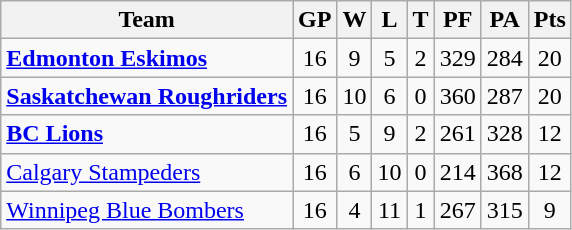<table class="wikitable" valign="top">
<tr>
<th>Team</th>
<th>GP</th>
<th>W</th>
<th>L</th>
<th>T</th>
<th>PF</th>
<th>PA</th>
<th>Pts</th>
</tr>
<tr align="center">
<td align="left"><strong><a href='#'>Edmonton Eskimos</a></strong></td>
<td>16</td>
<td>9</td>
<td>5</td>
<td>2</td>
<td>329</td>
<td>284</td>
<td>20</td>
</tr>
<tr align="center">
<td align="left"><strong><a href='#'>Saskatchewan Roughriders</a></strong></td>
<td>16</td>
<td>10</td>
<td>6</td>
<td>0</td>
<td>360</td>
<td>287</td>
<td>20</td>
</tr>
<tr align="center">
<td align="left"><strong><a href='#'>BC Lions</a></strong></td>
<td>16</td>
<td>5</td>
<td>9</td>
<td>2</td>
<td>261</td>
<td>328</td>
<td>12</td>
</tr>
<tr align="center">
<td align="left"><a href='#'>Calgary Stampeders</a></td>
<td>16</td>
<td>6</td>
<td>10</td>
<td>0</td>
<td>214</td>
<td>368</td>
<td>12</td>
</tr>
<tr align="center">
<td align="left"><a href='#'>Winnipeg Blue Bombers</a></td>
<td>16</td>
<td>4</td>
<td>11</td>
<td>1</td>
<td>267</td>
<td>315</td>
<td>9</td>
</tr>
</table>
